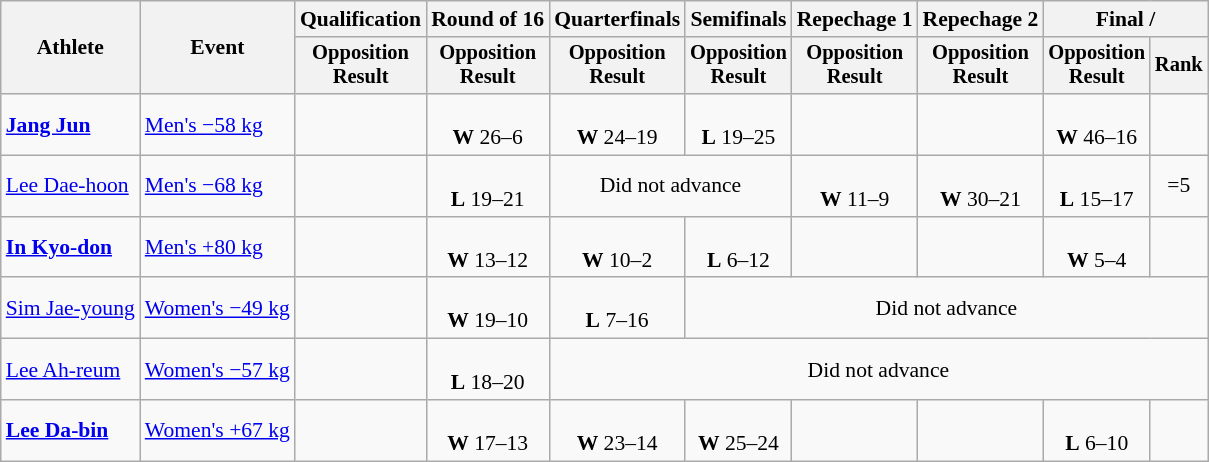<table class="wikitable" style="font-size:90%;">
<tr>
<th rowspan=2>Athlete</th>
<th rowspan=2>Event</th>
<th>Qualification</th>
<th>Round of 16</th>
<th>Quarterfinals</th>
<th>Semifinals</th>
<th>Repechage 1</th>
<th>Repechage 2</th>
<th colspan=2>Final / </th>
</tr>
<tr style="font-size:95%">
<th>Opposition<br>Result</th>
<th>Opposition<br>Result</th>
<th>Opposition<br>Result</th>
<th>Opposition<br>Result</th>
<th>Opposition<br>Result</th>
<th>Opposition<br>Result</th>
<th>Opposition<br>Result</th>
<th>Rank</th>
</tr>
<tr style="text-align:center">
<td style="text-align:left"><strong><a href='#'>Jang Jun</a></strong></td>
<td style="text-align:left"><a href='#'>Men's −58 kg</a></td>
<td></td>
<td><br><strong>W</strong> 26–6</td>
<td><br><strong>W</strong> 24–19</td>
<td><br><strong>L</strong> 19–25</td>
<td></td>
<td></td>
<td><br><strong>W</strong> 46–16 </td>
<td></td>
</tr>
<tr style="text-align:center">
<td style="text-align:left"><a href='#'>Lee Dae-hoon</a></td>
<td style="text-align:left"><a href='#'>Men's −68 kg</a></td>
<td></td>
<td><br><strong>L</strong> 19–21</td>
<td colspan=2>Did not advance</td>
<td><br><strong>W</strong> 11–9</td>
<td><br><strong>W</strong> 30–21</td>
<td><br><strong>L</strong> 15–17</td>
<td>=5</td>
</tr>
<tr style="text-align:center">
<td style="text-align:left"><strong><a href='#'>In Kyo-don</a></strong></td>
<td style="text-align:left"><a href='#'>Men's +80 kg</a></td>
<td></td>
<td><br><strong>W</strong> 13–12</td>
<td><br><strong>W</strong> 10–2</td>
<td><br><strong>L</strong> 6–12</td>
<td></td>
<td></td>
<td><br><strong>W</strong> 5–4</td>
<td></td>
</tr>
<tr style="text-align:center">
<td style="text-align:left"><a href='#'>Sim Jae-young</a></td>
<td style="text-align:left"><a href='#'>Women's −49 kg</a></td>
<td></td>
<td><br><strong>W</strong> 19–10</td>
<td><br><strong>L</strong> 7–16</td>
<td colspan=5>Did not advance</td>
</tr>
<tr style="text-align:center">
<td style="text-align:left"><a href='#'>Lee Ah-reum</a></td>
<td style="text-align:left"><a href='#'>Women's −57 kg</a></td>
<td></td>
<td><br><strong>L</strong> 18–20</td>
<td colspan=6>Did not advance</td>
</tr>
<tr style="text-align:center">
<td style="text-align:left"><strong><a href='#'>Lee Da-bin</a></strong></td>
<td style="text-align:left"><a href='#'>Women's +67 kg</a></td>
<td></td>
<td><br><strong>W</strong> 17–13</td>
<td><br><strong>W</strong> 23–14</td>
<td><br><strong>W</strong> 25–24</td>
<td></td>
<td></td>
<td><br><strong>L</strong> 6–10</td>
<td></td>
</tr>
</table>
